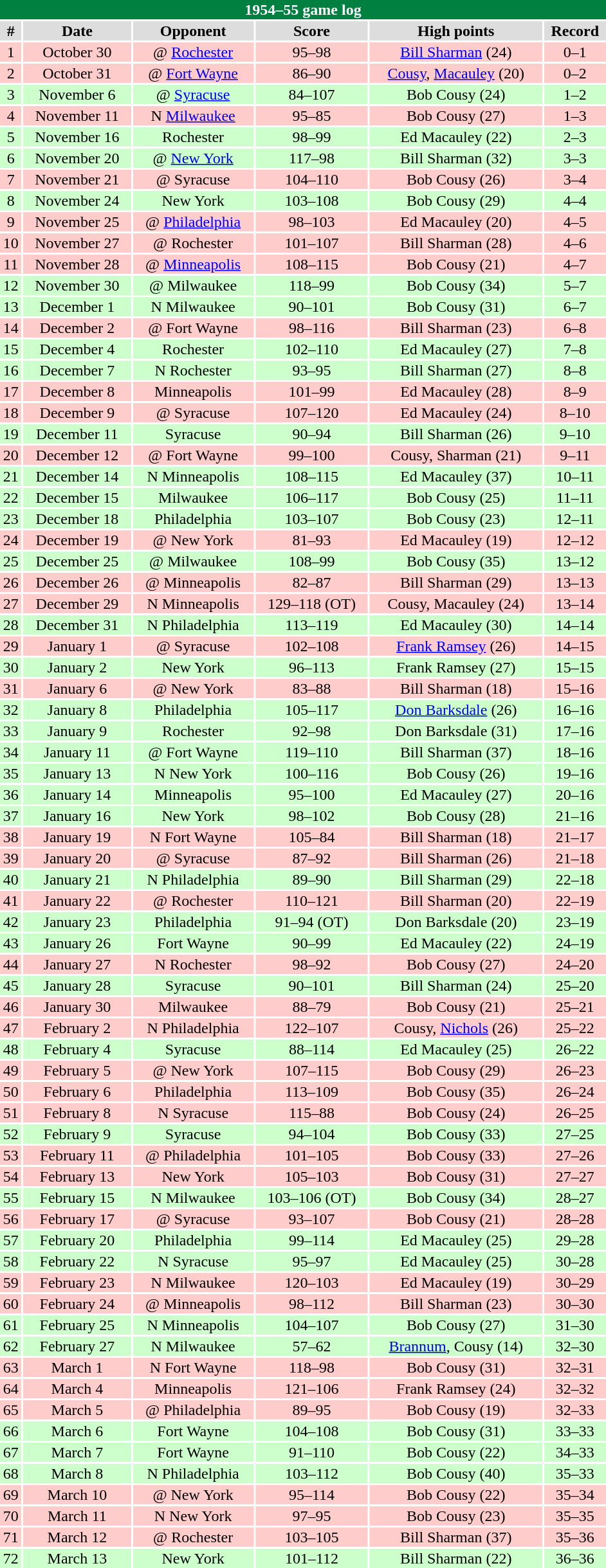<table class="toccolours collapsible" width=50% style="clear:both; margin:1.5em auto; text-align:center">
<tr>
<th colspan=11 style="background:#008040; color:white;">1954–55 game log</th>
</tr>
<tr align="center" bgcolor="#dddddd">
<td><strong>#</strong></td>
<td><strong>Date</strong></td>
<td><strong>Opponent</strong></td>
<td><strong>Score</strong></td>
<td><strong>High points</strong></td>
<td><strong>Record</strong></td>
</tr>
<tr align="center" bgcolor="ffcccc">
<td>1</td>
<td>October 30</td>
<td>@ <a href='#'>Rochester</a></td>
<td>95–98</td>
<td><a href='#'>Bill Sharman</a> (24)</td>
<td>0–1</td>
</tr>
<tr align="center" bgcolor="ffcccc">
<td>2</td>
<td>October 31</td>
<td>@ <a href='#'>Fort Wayne</a></td>
<td>86–90</td>
<td><a href='#'>Cousy</a>, <a href='#'>Macauley</a> (20)</td>
<td>0–2</td>
</tr>
<tr align="center" bgcolor="ccffcc">
<td>3</td>
<td>November 6</td>
<td>@ <a href='#'>Syracuse</a></td>
<td>84–107</td>
<td>Bob Cousy (24)</td>
<td>1–2</td>
</tr>
<tr align="center" bgcolor="ffcccc">
<td>4</td>
<td>November 11</td>
<td>N <a href='#'>Milwaukee</a></td>
<td>95–85</td>
<td>Bob Cousy (27)</td>
<td>1–3</td>
</tr>
<tr align="center" bgcolor="ccffcc">
<td>5</td>
<td>November 16</td>
<td>Rochester</td>
<td>98–99</td>
<td>Ed Macauley (22)</td>
<td>2–3</td>
</tr>
<tr align="center" bgcolor="ccffcc">
<td>6</td>
<td>November 20</td>
<td>@ <a href='#'>New York</a></td>
<td>117–98</td>
<td>Bill Sharman (32)</td>
<td>3–3</td>
</tr>
<tr align="center" bgcolor="ffcccc">
<td>7</td>
<td>November 21</td>
<td>@ Syracuse</td>
<td>104–110</td>
<td>Bob Cousy (26)</td>
<td>3–4</td>
</tr>
<tr align="center" bgcolor="ccffcc">
<td>8</td>
<td>November 24</td>
<td>New York</td>
<td>103–108</td>
<td>Bob Cousy (29)</td>
<td>4–4</td>
</tr>
<tr align="center" bgcolor="ffcccc">
<td>9</td>
<td>November 25</td>
<td>@ <a href='#'>Philadelphia</a></td>
<td>98–103</td>
<td>Ed Macauley (20)</td>
<td>4–5</td>
</tr>
<tr align="center" bgcolor="ffcccc">
<td>10</td>
<td>November 27</td>
<td>@ Rochester</td>
<td>101–107</td>
<td>Bill Sharman (28)</td>
<td>4–6</td>
</tr>
<tr align="center" bgcolor="ffcccc">
<td>11</td>
<td>November 28</td>
<td>@ <a href='#'>Minneapolis</a></td>
<td>108–115</td>
<td>Bob Cousy (21)</td>
<td>4–7</td>
</tr>
<tr align="center" bgcolor="ccffcc">
<td>12</td>
<td>November 30</td>
<td>@ Milwaukee</td>
<td>118–99</td>
<td>Bob Cousy (34)</td>
<td>5–7</td>
</tr>
<tr align="center" bgcolor="ccffcc">
<td>13</td>
<td>December 1</td>
<td>N Milwaukee</td>
<td>90–101</td>
<td>Bob Cousy (31)</td>
<td>6–7</td>
</tr>
<tr align="center" bgcolor="ffcccc">
<td>14</td>
<td>December 2</td>
<td>@ Fort Wayne</td>
<td>98–116</td>
<td>Bill Sharman (23)</td>
<td>6–8</td>
</tr>
<tr align="center" bgcolor="ccffcc">
<td>15</td>
<td>December 4</td>
<td>Rochester</td>
<td>102–110</td>
<td>Ed Macauley (27)</td>
<td>7–8</td>
</tr>
<tr align="center" bgcolor="ccffcc">
<td>16</td>
<td>December 7</td>
<td>N Rochester</td>
<td>93–95</td>
<td>Bill Sharman (27)</td>
<td>8–8</td>
</tr>
<tr align="center" bgcolor="ffcccc">
<td>17</td>
<td>December 8</td>
<td>Minneapolis</td>
<td>101–99</td>
<td>Ed Macauley (28)</td>
<td>8–9</td>
</tr>
<tr align="center" bgcolor="ffcccc">
<td>18</td>
<td>December 9</td>
<td>@ Syracuse</td>
<td>107–120</td>
<td>Ed Macauley (24)</td>
<td>8–10</td>
</tr>
<tr align="center" bgcolor="ccffcc">
<td>19</td>
<td>December 11</td>
<td>Syracuse</td>
<td>90–94</td>
<td>Bill Sharman (26)</td>
<td>9–10</td>
</tr>
<tr align="center" bgcolor="ffcccc">
<td>20</td>
<td>December 12</td>
<td>@ Fort Wayne</td>
<td>99–100</td>
<td>Cousy, Sharman (21)</td>
<td>9–11</td>
</tr>
<tr align="center" bgcolor="ccffcc">
<td>21</td>
<td>December 14</td>
<td>N Minneapolis</td>
<td>108–115</td>
<td>Ed Macauley (37)</td>
<td>10–11</td>
</tr>
<tr align="center" bgcolor="ccffcc">
<td>22</td>
<td>December 15</td>
<td>Milwaukee</td>
<td>106–117</td>
<td>Bob Cousy (25)</td>
<td>11–11</td>
</tr>
<tr align="center" bgcolor="ccffcc">
<td>23</td>
<td>December 18</td>
<td>Philadelphia</td>
<td>103–107</td>
<td>Bob Cousy (23)</td>
<td>12–11</td>
</tr>
<tr align="center" bgcolor="ffcccc">
<td>24</td>
<td>December 19</td>
<td>@ New York</td>
<td>81–93</td>
<td>Ed Macauley (19)</td>
<td>12–12</td>
</tr>
<tr align="center" bgcolor="ccffcc">
<td>25</td>
<td>December 25</td>
<td>@ Milwaukee</td>
<td>108–99</td>
<td>Bob Cousy (35)</td>
<td>13–12</td>
</tr>
<tr align="center" bgcolor="ffcccc">
<td>26</td>
<td>December 26</td>
<td>@ Minneapolis</td>
<td>82–87</td>
<td>Bill Sharman (29)</td>
<td>13–13</td>
</tr>
<tr align="center" bgcolor="ffcccc">
<td>27</td>
<td>December 29</td>
<td>N Minneapolis</td>
<td>129–118 (OT)</td>
<td>Cousy, Macauley (24)</td>
<td>13–14</td>
</tr>
<tr align="center" bgcolor="ccffcc">
<td>28</td>
<td>December 31</td>
<td>N Philadelphia</td>
<td>113–119</td>
<td>Ed Macauley (30)</td>
<td>14–14</td>
</tr>
<tr align="center" bgcolor="ffcccc">
<td>29</td>
<td>January 1</td>
<td>@ Syracuse</td>
<td>102–108</td>
<td><a href='#'>Frank Ramsey</a> (26)</td>
<td>14–15</td>
</tr>
<tr align="center" bgcolor="ccffcc">
<td>30</td>
<td>January 2</td>
<td>New York</td>
<td>96–113</td>
<td>Frank Ramsey (27)</td>
<td>15–15</td>
</tr>
<tr align="center" bgcolor="ffcccc">
<td>31</td>
<td>January 6</td>
<td>@ New York</td>
<td>83–88</td>
<td>Bill Sharman (18)</td>
<td>15–16</td>
</tr>
<tr align="center" bgcolor="ccffcc">
<td>32</td>
<td>January 8</td>
<td>Philadelphia</td>
<td>105–117</td>
<td><a href='#'>Don Barksdale</a> (26)</td>
<td>16–16</td>
</tr>
<tr align="center" bgcolor="ccffcc">
<td>33</td>
<td>January 9</td>
<td>Rochester</td>
<td>92–98</td>
<td>Don Barksdale (31)</td>
<td>17–16</td>
</tr>
<tr align="center" bgcolor="ccffcc">
<td>34</td>
<td>January 11</td>
<td>@ Fort Wayne</td>
<td>119–110</td>
<td>Bill Sharman (37)</td>
<td>18–16</td>
</tr>
<tr align="center" bgcolor="ccffcc">
<td>35</td>
<td>January 13</td>
<td>N New York</td>
<td>100–116</td>
<td>Bob Cousy (26)</td>
<td>19–16</td>
</tr>
<tr align="center" bgcolor="ccffcc">
<td>36</td>
<td>January 14</td>
<td>Minneapolis</td>
<td>95–100</td>
<td>Ed Macauley (27)</td>
<td>20–16</td>
</tr>
<tr align="center" bgcolor="ccffcc">
<td>37</td>
<td>January 16</td>
<td>New York</td>
<td>98–102</td>
<td>Bob Cousy (28)</td>
<td>21–16</td>
</tr>
<tr align="center" bgcolor="ffcccc">
<td>38</td>
<td>January 19</td>
<td>N Fort Wayne</td>
<td>105–84</td>
<td>Bill Sharman (18)</td>
<td>21–17</td>
</tr>
<tr align="center" bgcolor="ffcccc">
<td>39</td>
<td>January 20</td>
<td>@ Syracuse</td>
<td>87–92</td>
<td>Bill Sharman (26)</td>
<td>21–18</td>
</tr>
<tr align="center" bgcolor="ccffcc">
<td>40</td>
<td>January 21</td>
<td>N Philadelphia</td>
<td>89–90</td>
<td>Bill Sharman (29)</td>
<td>22–18</td>
</tr>
<tr align="center" bgcolor="ffcccc">
<td>41</td>
<td>January 22</td>
<td>@ Rochester</td>
<td>110–121</td>
<td>Bill Sharman (20)</td>
<td>22–19</td>
</tr>
<tr align="center" bgcolor="ccffcc">
<td>42</td>
<td>January 23</td>
<td>Philadelphia</td>
<td>91–94 (OT)</td>
<td>Don Barksdale (20)</td>
<td>23–19</td>
</tr>
<tr align="center" bgcolor="ccffcc">
<td>43</td>
<td>January 26</td>
<td>Fort Wayne</td>
<td>90–99</td>
<td>Ed Macauley (22)</td>
<td>24–19</td>
</tr>
<tr align="center" bgcolor="ffcccc">
<td>44</td>
<td>January 27</td>
<td>N Rochester</td>
<td>98–92</td>
<td>Bob Cousy (27)</td>
<td>24–20</td>
</tr>
<tr align="center" bgcolor="ccffcc">
<td>45</td>
<td>January 28</td>
<td>Syracuse</td>
<td>90–101</td>
<td>Bill Sharman (24)</td>
<td>25–20</td>
</tr>
<tr align="center" bgcolor="ffcccc">
<td>46</td>
<td>January 30</td>
<td>Milwaukee</td>
<td>88–79</td>
<td>Bob Cousy (21)</td>
<td>25–21</td>
</tr>
<tr align="center" bgcolor="ffcccc">
<td>47</td>
<td>February 2</td>
<td>N Philadelphia</td>
<td>122–107</td>
<td>Cousy, <a href='#'>Nichols</a> (26)</td>
<td>25–22</td>
</tr>
<tr align="center" bgcolor="ccffcc">
<td>48</td>
<td>February 4</td>
<td>Syracuse</td>
<td>88–114</td>
<td>Ed Macauley (25)</td>
<td>26–22</td>
</tr>
<tr align="center" bgcolor="ffcccc">
<td>49</td>
<td>February 5</td>
<td>@ New York</td>
<td>107–115</td>
<td>Bob Cousy (29)</td>
<td>26–23</td>
</tr>
<tr align="center" bgcolor="ffcccc">
<td>50</td>
<td>February 6</td>
<td>Philadelphia</td>
<td>113–109</td>
<td>Bob Cousy (35)</td>
<td>26–24</td>
</tr>
<tr align="center" bgcolor="ffcccc">
<td>51</td>
<td>February 8</td>
<td>N Syracuse</td>
<td>115–88</td>
<td>Bob Cousy (24)</td>
<td>26–25</td>
</tr>
<tr align="center" bgcolor="ccffcc">
<td>52</td>
<td>February 9</td>
<td>Syracuse</td>
<td>94–104</td>
<td>Bob Cousy (33)</td>
<td>27–25</td>
</tr>
<tr align="center" bgcolor="ffcccc">
<td>53</td>
<td>February 11</td>
<td>@ Philadelphia</td>
<td>101–105</td>
<td>Bob Cousy (33)</td>
<td>27–26</td>
</tr>
<tr align="center" bgcolor="ffcccc">
<td>54</td>
<td>February 13</td>
<td>New York</td>
<td>105–103</td>
<td>Bob Cousy (31)</td>
<td>27–27</td>
</tr>
<tr align="center" bgcolor="ccffcc">
<td>55</td>
<td>February 15</td>
<td>N Milwaukee</td>
<td>103–106 (OT)</td>
<td>Bob Cousy (34)</td>
<td>28–27</td>
</tr>
<tr align="center" bgcolor="ffcccc">
<td>56</td>
<td>February 17</td>
<td>@ Syracuse</td>
<td>93–107</td>
<td>Bob Cousy (21)</td>
<td>28–28</td>
</tr>
<tr align="center" bgcolor="ccffcc">
<td>57</td>
<td>February 20</td>
<td>Philadelphia</td>
<td>99–114</td>
<td>Ed Macauley (25)</td>
<td>29–28</td>
</tr>
<tr align="center" bgcolor="ccffcc">
<td>58</td>
<td>February 22</td>
<td>N Syracuse</td>
<td>95–97</td>
<td>Ed Macauley (25)</td>
<td>30–28</td>
</tr>
<tr align="center" bgcolor="ffcccc">
<td>59</td>
<td>February 23</td>
<td>N Milwaukee</td>
<td>120–103</td>
<td>Ed Macauley (19)</td>
<td>30–29</td>
</tr>
<tr align="center" bgcolor="ffcccc">
<td>60</td>
<td>February 24</td>
<td>@ Minneapolis</td>
<td>98–112</td>
<td>Bill Sharman (23)</td>
<td>30–30</td>
</tr>
<tr align="center" bgcolor="ccffcc">
<td>61</td>
<td>February 25</td>
<td>N Minneapolis</td>
<td>104–107</td>
<td>Bob Cousy (27)</td>
<td>31–30</td>
</tr>
<tr align="center" bgcolor="ccffcc">
<td>62</td>
<td>February 27</td>
<td>N Milwaukee</td>
<td>57–62</td>
<td><a href='#'>Brannum</a>, Cousy (14)</td>
<td>32–30</td>
</tr>
<tr align="center" bgcolor="ffcccc">
<td>63</td>
<td>March 1</td>
<td>N Fort Wayne</td>
<td>118–98</td>
<td>Bob Cousy (31)</td>
<td>32–31</td>
</tr>
<tr align="center" bgcolor="ffcccc">
<td>64</td>
<td>March 4</td>
<td>Minneapolis</td>
<td>121–106</td>
<td>Frank Ramsey (24)</td>
<td>32–32</td>
</tr>
<tr align="center" bgcolor="ffcccc">
<td>65</td>
<td>March 5</td>
<td>@ Philadelphia</td>
<td>89–95</td>
<td>Bob Cousy (19)</td>
<td>32–33</td>
</tr>
<tr align="center" bgcolor="ccffcc">
<td>66</td>
<td>March 6</td>
<td>Fort Wayne</td>
<td>104–108</td>
<td>Bob Cousy (31)</td>
<td>33–33</td>
</tr>
<tr align="center" bgcolor="ccffcc">
<td>67</td>
<td>March 7</td>
<td>Fort Wayne</td>
<td>91–110</td>
<td>Bob Cousy (22)</td>
<td>34–33</td>
</tr>
<tr align="center" bgcolor="ccffcc">
<td>68</td>
<td>March 8</td>
<td>N Philadelphia</td>
<td>103–112</td>
<td>Bob Cousy (40)</td>
<td>35–33</td>
</tr>
<tr align="center" bgcolor="ffcccc">
<td>69</td>
<td>March 10</td>
<td>@ New York</td>
<td>95–114</td>
<td>Bob Cousy (22)</td>
<td>35–34</td>
</tr>
<tr align="center" bgcolor="ffcccc">
<td>70</td>
<td>March 11</td>
<td>N New York</td>
<td>97–95</td>
<td>Bob Cousy (23)</td>
<td>35–35</td>
</tr>
<tr align="center" bgcolor="ffcccc">
<td>71</td>
<td>March 12</td>
<td>@ Rochester</td>
<td>103–105</td>
<td>Bill Sharman (37)</td>
<td>35–36</td>
</tr>
<tr align="center" bgcolor="ccffcc">
<td>72</td>
<td>March 13</td>
<td>New York</td>
<td>101–112</td>
<td>Bill Sharman (22)</td>
<td>36–36</td>
</tr>
</table>
